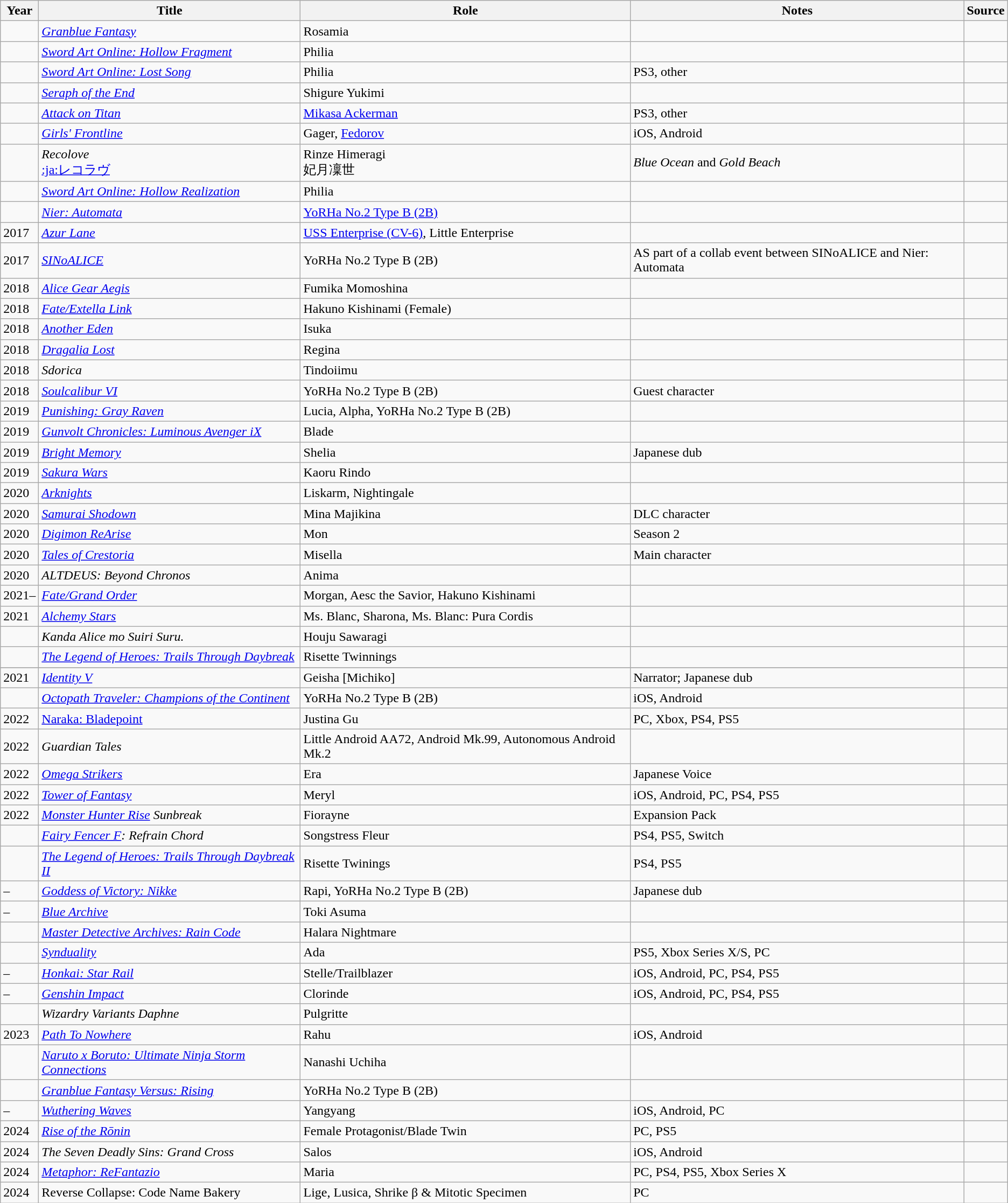<table class="wikitable sortable plainrowheaders">
<tr>
<th>Year</th>
<th>Title</th>
<th>Role</th>
<th class="unsortable">Notes</th>
<th class="unsortable">Source</th>
</tr>
<tr>
<td></td>
<td><em><a href='#'>Granblue Fantasy</a></em></td>
<td>Rosamia</td>
<td></td>
<td></td>
</tr>
<tr>
<td></td>
<td><em><a href='#'>Sword Art Online: Hollow Fragment</a></em></td>
<td>Philia</td>
<td></td>
<td></td>
</tr>
<tr>
<td></td>
<td><em><a href='#'>Sword Art Online: Lost Song</a></em></td>
<td>Philia</td>
<td>PS3, other</td>
<td></td>
</tr>
<tr>
<td></td>
<td><em><a href='#'>Seraph of the End</a></em></td>
<td>Shigure Yukimi</td>
<td></td>
<td></td>
</tr>
<tr>
<td></td>
<td><em><a href='#'>Attack on Titan</a></em></td>
<td><a href='#'>Mikasa Ackerman</a></td>
<td>PS3, other</td>
<td></td>
</tr>
<tr>
<td></td>
<td><em><a href='#'>Girls' Frontline</a></em></td>
<td>Gager, <a href='#'>Fedorov</a></td>
<td>iOS, Android</td>
<td></td>
</tr>
<tr>
<td></td>
<td><em>Recolove</em><br><a href='#'>:ja:レコラヴ</a></td>
<td>Rinze Himeragi<br>妃月凜世</td>
<td><em>Blue Ocean</em> and <em>Gold Beach</em></td>
<td></td>
</tr>
<tr>
<td></td>
<td><em><a href='#'>Sword Art Online: Hollow Realization</a></em></td>
<td>Philia</td>
<td></td>
<td></td>
</tr>
<tr>
<td></td>
<td><em><a href='#'>Nier: Automata</a></em></td>
<td><a href='#'>YoRHa No.2 Type B (2B)</a></td>
<td></td>
<td></td>
</tr>
<tr>
<td>2017</td>
<td><em><a href='#'>Azur Lane</a></em></td>
<td><a href='#'>USS Enterprise (CV-6)</a>, Little Enterprise</td>
<td></td>
<td></td>
</tr>
<tr>
<td>2017</td>
<td><em><a href='#'>SINoALICE</a></em></td>
<td>YoRHa No.2 Type B (2B)</td>
<td>AS part of a collab event between SINoALICE and Nier: Automata</td>
<td></td>
</tr>
<tr>
<td>2018</td>
<td><em><a href='#'>Alice Gear Aegis</a></em></td>
<td>Fumika Momoshina</td>
<td></td>
<td></td>
</tr>
<tr>
<td>2018</td>
<td><em><a href='#'>Fate/Extella Link</a></em></td>
<td>Hakuno Kishinami (Female)</td>
<td></td>
<td></td>
</tr>
<tr>
<td>2018</td>
<td><em><a href='#'>Another Eden</a></em></td>
<td>Isuka</td>
<td></td>
<td></td>
</tr>
<tr>
<td>2018</td>
<td><em><a href='#'>Dragalia Lost</a></em></td>
<td>Regina</td>
<td></td>
<td></td>
</tr>
<tr>
<td>2018</td>
<td><em>Sdorica</em></td>
<td>Tindoiimu</td>
<td></td>
<td></td>
</tr>
<tr>
<td>2018</td>
<td><em><a href='#'>Soulcalibur VI</a></em></td>
<td>YoRHa No.2 Type B (2B)</td>
<td>Guest character</td>
<td></td>
</tr>
<tr>
<td>2019</td>
<td><em><a href='#'>Punishing: Gray Raven</a></em></td>
<td>Lucia, Alpha, YoRHa No.2 Type B (2B)</td>
<td></td>
<td></td>
</tr>
<tr>
<td>2019</td>
<td><em><a href='#'>Gunvolt Chronicles: Luminous Avenger iX</a></em></td>
<td>Blade</td>
<td></td>
<td></td>
</tr>
<tr>
<td>2019</td>
<td><em><a href='#'>Bright Memory</a></em></td>
<td>Shelia</td>
<td>Japanese dub</td>
<td></td>
</tr>
<tr>
<td>2019</td>
<td><em><a href='#'>Sakura Wars</a></em></td>
<td>Kaoru Rindo</td>
<td></td>
<td></td>
</tr>
<tr>
<td>2020</td>
<td><em><a href='#'>Arknights</a></em></td>
<td>Liskarm, Nightingale</td>
<td></td>
<td></td>
</tr>
<tr>
<td>2020</td>
<td><em><a href='#'>Samurai Shodown</a></em></td>
<td>Mina Majikina</td>
<td>DLC character</td>
<td></td>
</tr>
<tr>
<td>2020</td>
<td><em><a href='#'>Digimon ReArise</a></em></td>
<td>Mon</td>
<td>Season 2</td>
<td></td>
</tr>
<tr>
<td>2020</td>
<td><em><a href='#'>Tales of Crestoria</a></em></td>
<td>Misella</td>
<td>Main character</td>
<td></td>
</tr>
<tr>
<td>2020</td>
<td><em>ALTDEUS: Beyond Chronos</em></td>
<td>Anima</td>
<td></td>
<td></td>
</tr>
<tr>
<td>2021–</td>
<td><em><a href='#'>Fate/Grand Order</a></em></td>
<td>Morgan, Aesc the Savior, Hakuno Kishinami</td>
<td></td>
<td></td>
</tr>
<tr>
<td>2021</td>
<td><em><a href='#'>Alchemy Stars</a></em></td>
<td>Ms. Blanc, Sharona, Ms. Blanc: Pura Cordis</td>
<td></td>
<td></td>
</tr>
<tr>
<td></td>
<td><em>Kanda Alice mo Suiri Suru.</em></td>
<td>Houju Sawaragi</td>
<td></td>
<td></td>
</tr>
<tr>
<td></td>
<td><em><a href='#'>The Legend of Heroes: Trails Through Daybreak</a></em></td>
<td>Risette Twinnings</td>
<td></td>
<td></td>
</tr>
<tr>
</tr>
<tr>
<td>2021</td>
<td><em><a href='#'>Identity V</a></em></td>
<td>Geisha [Michiko]</td>
<td>Narrator; Japanese dub</td>
<td></td>
</tr>
<tr>
<td></td>
<td><em><a href='#'>Octopath Traveler: Champions of the Continent</a></em></td>
<td>YoRHa No.2 Type B (2B)</td>
<td>iOS, Android</td>
<td></td>
</tr>
<tr>
<td>2022</td>
<td><a href='#'>Naraka: Bladepoint</a></td>
<td>Justina Gu</td>
<td>PC, Xbox, PS4, PS5</td>
<td></td>
</tr>
<tr>
<td>2022</td>
<td><em>Guardian Tales</em></td>
<td>Little Android AA72, Android Mk.99, Autonomous Android Mk.2</td>
<td></td>
</tr>
<tr>
<td>2022</td>
<td><em><a href='#'>Omega Strikers</a></em></td>
<td>Era</td>
<td>Japanese Voice</td>
<td></td>
</tr>
<tr>
<td>2022</td>
<td><em><a href='#'>Tower of Fantasy</a></em></td>
<td>Meryl</td>
<td>iOS, Android, PC, PS4, PS5</td>
<td></td>
</tr>
<tr>
<td>2022</td>
<td><em><a href='#'>Monster Hunter Rise</a> Sunbreak</em></td>
<td>Fiorayne</td>
<td>Expansion Pack</td>
<td></td>
</tr>
<tr>
<td></td>
<td><em><a href='#'>Fairy Fencer F</a>: Refrain Chord</em></td>
<td>Songstress Fleur</td>
<td>PS4, PS5, Switch</td>
<td></td>
</tr>
<tr>
<td></td>
<td><em><a href='#'>The Legend of Heroes: Trails Through Daybreak II</a></em></td>
<td>Risette Twinings</td>
<td>PS4, PS5</td>
<td></td>
</tr>
<tr>
<td>–</td>
<td><em><a href='#'>Goddess of Victory: Nikke</a></em></td>
<td>Rapi, YoRHa No.2 Type B (2B)</td>
<td>Japanese dub</td>
<td></td>
</tr>
<tr>
<td>–</td>
<td><em><a href='#'>Blue Archive</a></em></td>
<td>Toki Asuma</td>
<td></td>
<td></td>
</tr>
<tr>
<td></td>
<td><em><a href='#'>Master Detective Archives: Rain Code</a></em></td>
<td>Halara Nightmare</td>
<td></td>
<td></td>
</tr>
<tr>
<td></td>
<td><em><a href='#'>Synduality</a></em></td>
<td>Ada</td>
<td>PS5, Xbox Series X/S, PC</td>
<td></td>
</tr>
<tr>
<td>–</td>
<td><em><a href='#'>Honkai: Star Rail</a></em></td>
<td>Stelle/Trailblazer</td>
<td>iOS, Android, PC, PS4, PS5</td>
<td></td>
</tr>
<tr>
<td>–</td>
<td><em><a href='#'>Genshin Impact</a></em></td>
<td>Clorinde</td>
<td>iOS, Android, PC, PS4, PS5</td>
<td></td>
</tr>
<tr>
<td></td>
<td><em>Wizardry Variants Daphne</em></td>
<td>Pulgritte</td>
<td></td>
<td></td>
</tr>
<tr>
<td>2023</td>
<td><a href='#'><em>Path To Nowhere</em></a></td>
<td>Rahu</td>
<td>iOS, Android</td>
<td></td>
</tr>
<tr>
<td></td>
<td><em><a href='#'>Naruto x Boruto: Ultimate Ninja Storm Connections</a></em></td>
<td>Nanashi Uchiha</td>
<td></td>
<td></td>
</tr>
<tr>
<td></td>
<td><em><a href='#'>Granblue Fantasy Versus: Rising</a></em></td>
<td>YoRHa No.2 Type B (2B)</td>
<td></td>
<td></td>
</tr>
<tr>
<td>–</td>
<td><em><a href='#'>Wuthering Waves</a></em></td>
<td>Yangyang</td>
<td>iOS, Android, PC</td>
<td></td>
</tr>
<tr>
<td>2024</td>
<td><em><a href='#'>Rise of the Rōnin</a></em></td>
<td>Female Protagonist/Blade Twin</td>
<td>PC, PS5</td>
<td></td>
</tr>
<tr>
<td>2024</td>
<td><em>The Seven Deadly Sins: Grand Cross</em></td>
<td>Salos</td>
<td>iOS, Android</td>
<td></td>
</tr>
<tr>
<td>2024</td>
<td><em><a href='#'>Metaphor: ReFantazio</a></em></td>
<td>Maria</td>
<td>PC, PS4, PS5, Xbox Series X</td>
<td></td>
</tr>
<tr>
<td>2024</td>
<td>Reverse Collapse: Code Name Bakery</td>
<td>Lige, Lusica, Shrike β & Mitotic Specimen</td>
<td>PC</td>
<td></td>
</tr>
</table>
